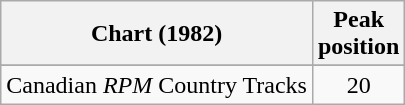<table class="wikitable sortable">
<tr>
<th align="left">Chart (1982)</th>
<th align="center">Peak<br>position</th>
</tr>
<tr>
</tr>
<tr>
<td align="left">Canadian <em>RPM</em> Country Tracks</td>
<td align="center">20</td>
</tr>
</table>
